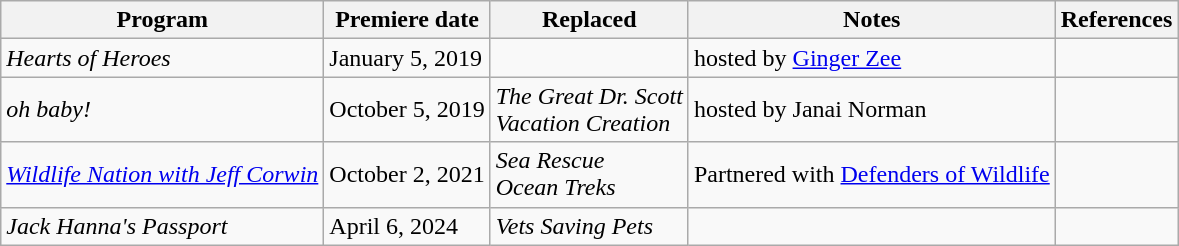<table class="wikitable">
<tr>
<th>Program</th>
<th>Premiere date</th>
<th>Replaced</th>
<th>Notes</th>
<th>References</th>
</tr>
<tr>
<td><em>Hearts of Heroes</em></td>
<td>January 5, 2019</td>
<td></td>
<td>hosted by <a href='#'>Ginger Zee</a></td>
<td></td>
</tr>
<tr>
<td><em>oh baby!</em></td>
<td>October 5, 2019</td>
<td><em>The Great Dr. Scott</em><br><em>Vacation Creation</em></td>
<td>hosted by Janai Norman</td>
<td></td>
</tr>
<tr>
<td><em><a href='#'>Wildlife Nation with Jeff Corwin</a></em></td>
<td>October 2, 2021</td>
<td><em>Sea Rescue</em><br><em>Ocean Treks</em></td>
<td>Partnered with <a href='#'>Defenders of Wildlife</a></td>
<td></td>
</tr>
<tr>
<td><em>Jack Hanna's Passport</em></td>
<td>April 6, 2024</td>
<td><em>Vets Saving Pets</em></td>
<td></td>
<td></td>
</tr>
</table>
